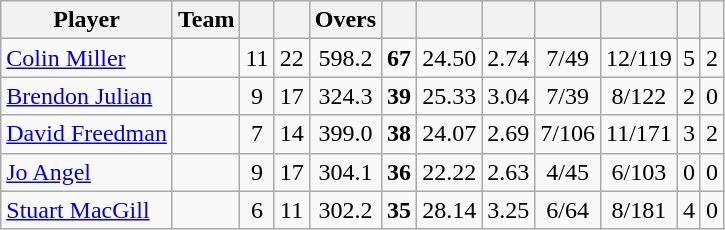<table class="wikitable sortable" style="text-align:center">
<tr>
<th class="unsortable">Player</th>
<th>Team</th>
<th></th>
<th></th>
<th>Overs</th>
<th></th>
<th></th>
<th></th>
<th></th>
<th></th>
<th></th>
<th></th>
</tr>
<tr>
<td style="text-align:left"><a href='#'>Colin Miller</a></td>
<td style="text-align:left"></td>
<td>11</td>
<td>22</td>
<td>598.2</td>
<td><strong>67</strong></td>
<td>24.50</td>
<td>2.74</td>
<td>7/49</td>
<td>12/119</td>
<td>5</td>
<td>2</td>
</tr>
<tr>
<td style="text-align:left"><a href='#'>Brendon Julian</a></td>
<td style="text-align:left"></td>
<td>9</td>
<td>17</td>
<td>324.3</td>
<td><strong>39</strong></td>
<td>25.33</td>
<td>3.04</td>
<td>7/39</td>
<td>8/122</td>
<td>2</td>
<td>0</td>
</tr>
<tr>
<td style="text-align:left"><a href='#'>David Freedman</a></td>
<td style="text-align:left"></td>
<td>7</td>
<td>14</td>
<td>399.0</td>
<td><strong>38</strong></td>
<td>24.07</td>
<td>2.69</td>
<td>7/106</td>
<td>11/171</td>
<td>3</td>
<td>2</td>
</tr>
<tr>
<td style="text-align:left"><a href='#'>Jo Angel</a></td>
<td style="text-align:left"></td>
<td>9</td>
<td>17</td>
<td>304.1</td>
<td><strong>36</strong></td>
<td>22.22</td>
<td>2.63</td>
<td>4/45</td>
<td>6/103</td>
<td>0</td>
<td>0</td>
</tr>
<tr>
<td style="text-align:left"><a href='#'>Stuart MacGill</a></td>
<td style="text-align:left"></td>
<td>6</td>
<td>11</td>
<td>302.2</td>
<td><strong>35</strong></td>
<td>28.14</td>
<td>3.25</td>
<td>6/64</td>
<td>8/181</td>
<td>4</td>
<td>0</td>
</tr>
</table>
